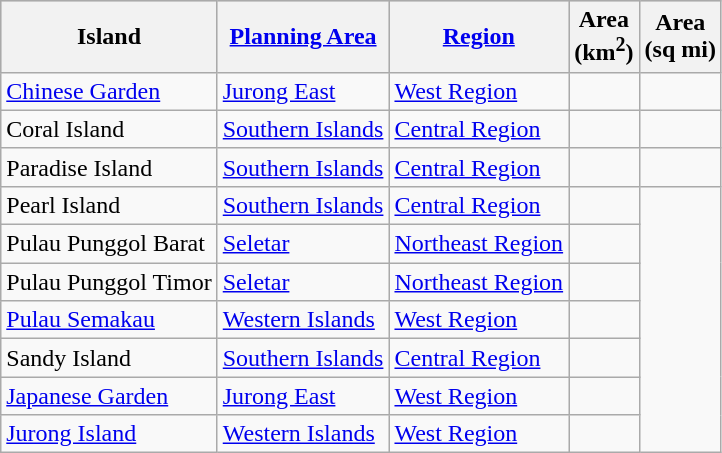<table class="wikitable sortable static-row-numbers static-row-header-hash" id="SGIsland3">
<tr bgcolor="#CCCCCC">
<th>Island</th>
<th><a href='#'>Planning Area</a></th>
<th><a href='#'>Region</a></th>
<th>Area<br>(km<sup>2</sup>)</th>
<th>Area<br>(sq mi)</th>
</tr>
<tr>
<td><a href='#'>Chinese Garden</a></td>
<td><a href='#'>Jurong East</a></td>
<td><a href='#'>West Region</a></td>
<td></td>
<td></td>
</tr>
<tr>
<td>Coral Island</td>
<td><a href='#'>Southern Islands</a></td>
<td><a href='#'>Central Region</a></td>
<td></td>
</tr>
<tr>
<td>Paradise Island</td>
<td><a href='#'>Southern Islands</a></td>
<td><a href='#'>Central Region</a></td>
<td></td>
<td></td>
</tr>
<tr>
<td>Pearl Island</td>
<td><a href='#'>Southern Islands</a></td>
<td><a href='#'>Central Region</a></td>
<td></td>
</tr>
<tr>
<td>Pulau Punggol Barat</td>
<td><a href='#'>Seletar</a></td>
<td><a href='#'>Northeast Region</a></td>
<td></td>
</tr>
<tr>
<td>Pulau Punggol Timor</td>
<td><a href='#'>Seletar</a></td>
<td><a href='#'>Northeast Region</a></td>
<td></td>
</tr>
<tr>
<td><a href='#'>Pulau Semakau</a></td>
<td><a href='#'>Western Islands</a></td>
<td><a href='#'>West Region</a></td>
<td></td>
</tr>
<tr>
<td>Sandy Island</td>
<td><a href='#'>Southern Islands</a></td>
<td><a href='#'>Central Region</a></td>
<td></td>
</tr>
<tr>
<td><a href='#'>Japanese Garden</a></td>
<td><a href='#'>Jurong East</a></td>
<td><a href='#'>West Region</a></td>
<td></td>
</tr>
<tr>
<td><a href='#'>Jurong Island</a></td>
<td><a href='#'>Western Islands</a></td>
<td><a href='#'>West Region</a></td>
<td></td>
</tr>
</table>
